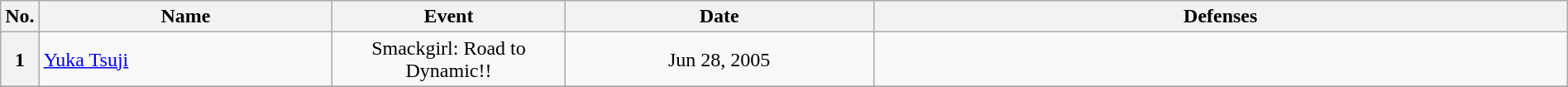<table class="wikitable" width=100%>
<tr>
<th width=1%>No.</th>
<th width=19%>Name</th>
<th width=15%>Event</th>
<th width=20%>Date</th>
<th width=45%>Defenses</th>
</tr>
<tr>
<th>1</th>
<td> <a href='#'>Yuka Tsuji</a> <br></td>
<td align=center>Smackgirl: Road to Dynamic!! <br></td>
<td align=center>Jun 28, 2005</td>
<td><br></td>
</tr>
<tr>
</tr>
</table>
